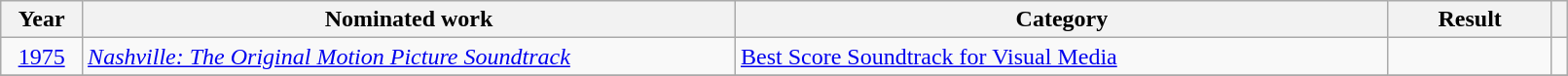<table class="wikitable" style="width:85%;">
<tr>
<th width=5%>Year</th>
<th style="width:40%;">Nominated work</th>
<th style="width:40%;">Category</th>
<th style="width:10%;">Result</th>
<th width=1%></th>
</tr>
<tr>
<td style="text-align:center;"><a href='#'>1975</a></td>
<td><em><a href='#'>Nashville: The Original Motion Picture Soundtrack</a></em><br></td>
<td><a href='#'>Best Score Soundtrack for Visual Media</a></td>
<td></td>
<td style="text-align:center;"></td>
</tr>
<tr>
</tr>
</table>
